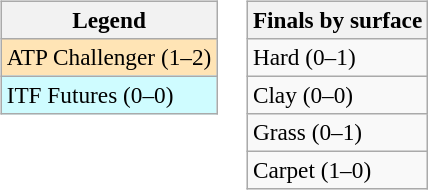<table>
<tr valign=top>
<td><br><table class=wikitable style=font-size:97%>
<tr>
<th>Legend</th>
</tr>
<tr bgcolor=moccasin>
<td>ATP Challenger (1–2)</td>
</tr>
<tr bgcolor=cffcff>
<td>ITF Futures (0–0)</td>
</tr>
</table>
</td>
<td><br><table class=wikitable style=font-size:97%>
<tr>
<th>Finals by surface</th>
</tr>
<tr>
<td>Hard (0–1)</td>
</tr>
<tr>
<td>Clay (0–0)</td>
</tr>
<tr>
<td>Grass (0–1)</td>
</tr>
<tr>
<td>Carpet (1–0)</td>
</tr>
</table>
</td>
</tr>
</table>
